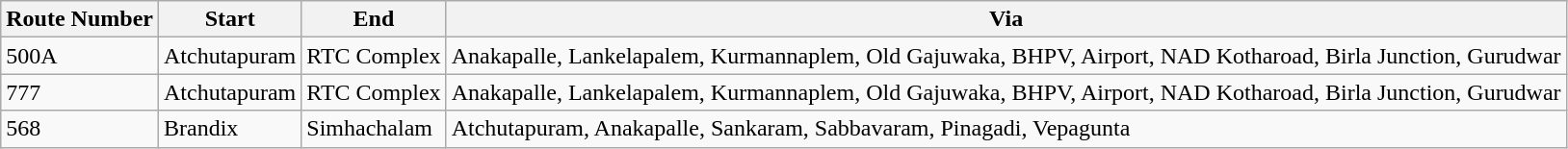<table class="sortable wikitable">
<tr>
<th>Route Number</th>
<th>Start</th>
<th>End</th>
<th>Via</th>
</tr>
<tr>
<td>500A</td>
<td>Atchutapuram</td>
<td>RTC Complex</td>
<td>Anakapalle, Lankelapalem, Kurmannaplem, Old Gajuwaka, BHPV, Airport, NAD Kotharoad, Birla Junction, Gurudwar</td>
</tr>
<tr>
<td>777</td>
<td>Atchutapuram</td>
<td>RTC Complex</td>
<td>Anakapalle, Lankelapalem, Kurmannaplem, Old Gajuwaka, BHPV, Airport, NAD Kotharoad, Birla Junction, Gurudwar</td>
</tr>
<tr>
<td>568</td>
<td>Brandix</td>
<td>Simhachalam</td>
<td>Atchutapuram, Anakapalle, Sankaram, Sabbavaram, Pinagadi, Vepagunta</td>
</tr>
</table>
